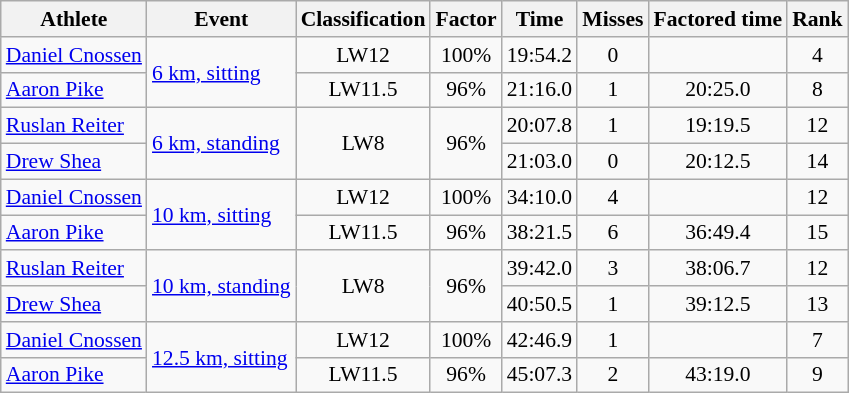<table class=wikitable style=font-size:90%;text-align:center>
<tr>
<th>Athlete</th>
<th>Event</th>
<th>Classification</th>
<th>Factor</th>
<th>Time</th>
<th>Misses</th>
<th>Factored time</th>
<th>Rank</th>
</tr>
<tr>
<td align=left><a href='#'>Daniel Cnossen</a></td>
<td align=left rowspan=2><a href='#'>6 km, sitting</a></td>
<td>LW12</td>
<td>100%</td>
<td>19:54.2</td>
<td>0</td>
<td></td>
<td>4</td>
</tr>
<tr>
<td align=left><a href='#'>Aaron Pike</a></td>
<td>LW11.5</td>
<td>96%</td>
<td>21:16.0</td>
<td>1</td>
<td>20:25.0</td>
<td>8</td>
</tr>
<tr>
<td align=left><a href='#'>Ruslan Reiter</a></td>
<td align=left rowspan=2><a href='#'>6 km, standing</a></td>
<td rowspan=2>LW8</td>
<td rowspan=2>96%</td>
<td>20:07.8</td>
<td>1</td>
<td>19:19.5</td>
<td>12</td>
</tr>
<tr>
<td align=left><a href='#'>Drew Shea</a></td>
<td>21:03.0</td>
<td>0</td>
<td>20:12.5</td>
<td>14</td>
</tr>
<tr>
<td align=left><a href='#'>Daniel Cnossen</a></td>
<td align=left rowspan=2><a href='#'>10 km, sitting</a></td>
<td>LW12</td>
<td>100%</td>
<td>34:10.0</td>
<td>4</td>
<td></td>
<td>12</td>
</tr>
<tr>
<td align=left><a href='#'>Aaron Pike</a></td>
<td>LW11.5</td>
<td>96%</td>
<td>38:21.5</td>
<td>6</td>
<td>36:49.4</td>
<td>15</td>
</tr>
<tr>
<td align=left><a href='#'>Ruslan Reiter</a></td>
<td align=left rowspan=2><a href='#'>10 km, standing</a></td>
<td rowspan=2>LW8</td>
<td rowspan=2>96%</td>
<td>39:42.0</td>
<td>3</td>
<td>38:06.7</td>
<td>12</td>
</tr>
<tr>
<td align=left><a href='#'>Drew Shea</a></td>
<td>40:50.5</td>
<td>1</td>
<td>39:12.5</td>
<td>13</td>
</tr>
<tr>
<td align=left><a href='#'>Daniel Cnossen</a></td>
<td align=left rowspan=2><a href='#'>12.5 km, sitting</a></td>
<td>LW12</td>
<td>100%</td>
<td>42:46.9</td>
<td>1</td>
<td></td>
<td>7</td>
</tr>
<tr>
<td align=left><a href='#'>Aaron Pike</a></td>
<td>LW11.5</td>
<td>96%</td>
<td>45:07.3</td>
<td>2</td>
<td>43:19.0</td>
<td>9</td>
</tr>
</table>
